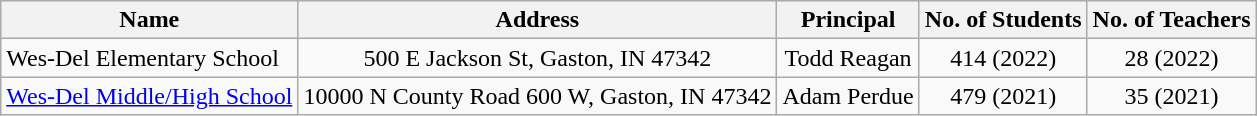<table class="wikitable sortable" style="text-align:center;">
<tr>
<th>Name</th>
<th>Address</th>
<th>Principal</th>
<th>No. of Students</th>
<th class="unsortable">No. of Teachers</th>
</tr>
<tr>
<td style="text-align:left;">Wes-Del Elementary School</td>
<td>500 E Jackson St, Gaston, IN 47342</td>
<td>Todd Reagan</td>
<td>414 (2022)</td>
<td>28 (2022)</td>
</tr>
<tr>
<td style="text-align:left;"><a href='#'>Wes-Del Middle/High School</a></td>
<td>10000 N County Road 600 W, Gaston, IN 47342</td>
<td>Adam Perdue</td>
<td>479 (2021)</td>
<td>35 (2021)</td>
</tr>
</table>
